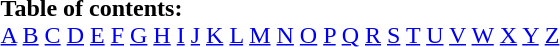<table border="0" id="toc" style="margin: 0 auto;" align=center>
<tr>
<td><strong>Table of contents:</strong><br><a href='#'>A</a> <a href='#'>B</a> <a href='#'>C</a> <a href='#'>D</a> <a href='#'>E</a> <a href='#'>F</a> <a href='#'>G</a> <a href='#'>H</a> <a href='#'>I</a> <a href='#'>J</a> <a href='#'>K</a> <a href='#'>L</a> <a href='#'>M</a> <a href='#'>N</a> <a href='#'>O</a> <a href='#'>P</a> <a href='#'>Q</a> <a href='#'>R</a> <a href='#'>S</a> <a href='#'>T</a> <a href='#'>U</a> <a href='#'>V</a> <a href='#'>W</a> <a href='#'>X</a> <a href='#'>Y</a> <a href='#'>Z</a></td>
</tr>
</table>
